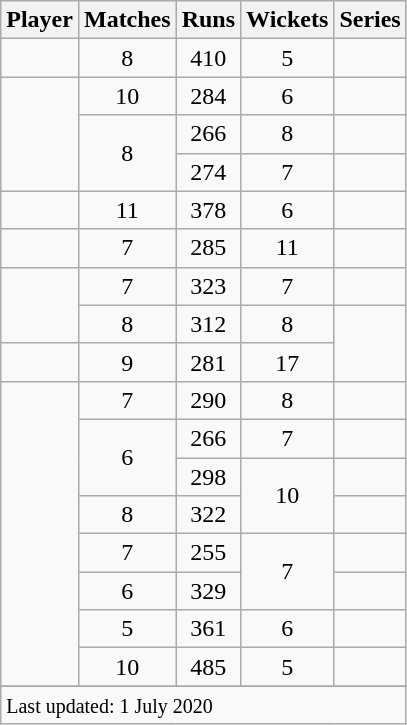<table class="wikitable plainrowheaders sortable">
<tr>
<th scope=col>Player</th>
<th scope=col>Matches</th>
<th scope=col>Runs</th>
<th scope=col>Wickets</th>
<th scope=col>Series</th>
</tr>
<tr>
<td></td>
<td align=center>8</td>
<td align=center>410</td>
<td align=center>5</td>
<td></td>
</tr>
<tr>
<td rowspan=3></td>
<td align=center>10</td>
<td align=center>284</td>
<td align=center>6</td>
<td></td>
</tr>
<tr>
<td align=center rowspan=2>8</td>
<td align=center>266</td>
<td align=center>8</td>
<td></td>
</tr>
<tr>
<td align=center>274</td>
<td align=center>7</td>
<td></td>
</tr>
<tr>
<td></td>
<td align=center>11</td>
<td align=center>378</td>
<td align=center>6</td>
<td></td>
</tr>
<tr>
<td></td>
<td align=center>7</td>
<td align=center>285</td>
<td align=center>11</td>
<td></td>
</tr>
<tr>
<td rowspan=2></td>
<td align=center>7</td>
<td align=center>323</td>
<td align=center>7</td>
<td></td>
</tr>
<tr>
<td align=center>8</td>
<td align=center>312</td>
<td align=center>8</td>
<td rowspan=2></td>
</tr>
<tr>
<td></td>
<td align=center>9</td>
<td align=center>281</td>
<td align=center>17</td>
</tr>
<tr>
<td rowspan=8></td>
<td align=center>7</td>
<td align=center>290</td>
<td align=center>8</td>
<td></td>
</tr>
<tr>
<td align=center rowspan=2>6</td>
<td align=center>266</td>
<td align=center>7</td>
<td></td>
</tr>
<tr>
<td align=center>298</td>
<td align=center rowspan=2>10</td>
<td></td>
</tr>
<tr>
<td align=center>8</td>
<td align=center>322</td>
<td></td>
</tr>
<tr>
<td align=center>7</td>
<td align=center>255</td>
<td align=center rowspan=2>7</td>
<td></td>
</tr>
<tr>
<td align=center>6</td>
<td align=center>329</td>
<td></td>
</tr>
<tr>
<td align=center>5</td>
<td align=center>361</td>
<td align=center>6</td>
<td></td>
</tr>
<tr>
<td align=center>10</td>
<td align=center>485</td>
<td align=center>5</td>
<td></td>
</tr>
<tr>
</tr>
<tr class=sortbottom>
<td colspan=5><small>Last updated: 1 July 2020</small></td>
</tr>
</table>
